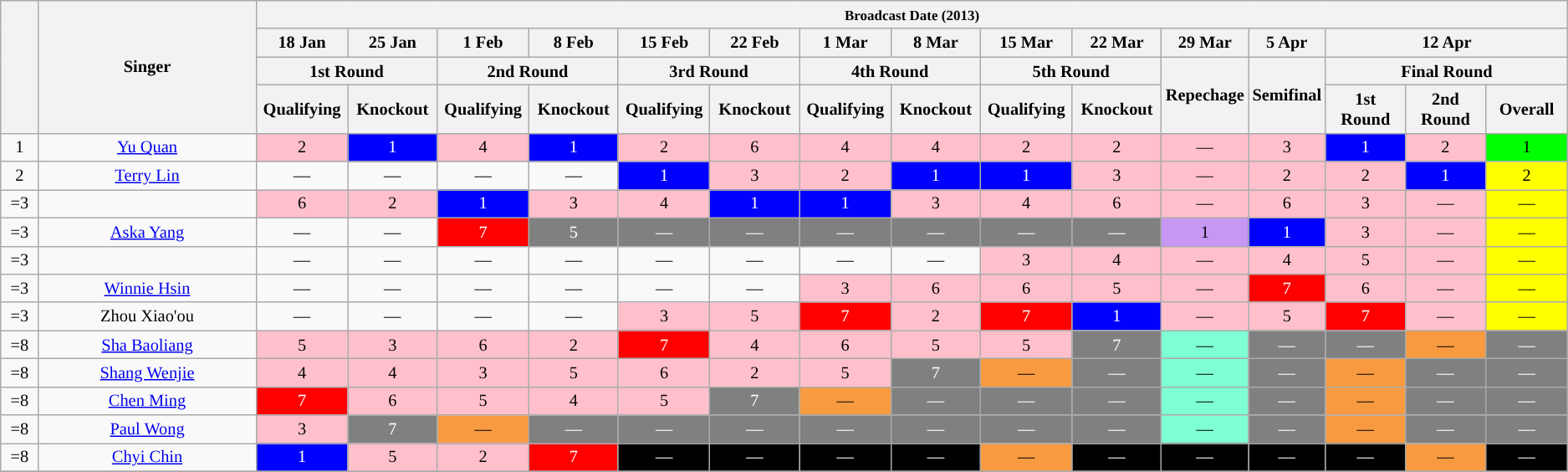<table class="wikitable" style="text-align:center; font-size:85%">
<tr>
<th rowspan="4" width="30"></th>
<th rowspan="4" width="250" class="unsortable">Singer</th>
<th colspan="15"><small>Broadcast Date (2013)</small></th>
</tr>
<tr>
<th width="30">18 Jan</th>
<th width="30">25 Jan</th>
<th width="30">1 Feb</th>
<th width="30">8 Feb</th>
<th width="30">15 Feb</th>
<th width="30">22 Feb</th>
<th width="30">1 Mar</th>
<th width="30">8 Mar</th>
<th width="30">15 Mar</th>
<th width="30">22 Mar</th>
<th width="30">29 Mar</th>
<th width="30">5 Apr</th>
<th colspan="4" width="30">12 Apr</th>
</tr>
<tr>
<th colspan="2">1st Round</th>
<th colspan="2">2nd Round</th>
<th colspan="2">3rd Round</th>
<th colspan="2">4th Round</th>
<th colspan="2">5th Round</th>
<th rowspan="2">Repechage</th>
<th rowspan="2">Semifinal</th>
<th colspan="3">Final Round</th>
</tr>
<tr>
<th width="70" data-sort-type="text">Qualifying</th>
<th width="70" data-sort-type="text">Knockout</th>
<th width="70" data-sort-type="text">Qualifying</th>
<th width="70" data-sort-type="text">Knockout</th>
<th width="70" data-sort-type="text">Qualifying</th>
<th width="70" data-sort-type="text">Knockout</th>
<th width="70" data-sort-type="text">Qualifying</th>
<th width="70" data-sort-type="text">Knockout</th>
<th width="70" data-sort-type="text">Qualifying</th>
<th width="70" data-sort-type="text">Knockout</th>
<th width="70" data-sort-type="text">1st Round</th>
<th width="70">2nd Round</th>
<th width="70">Overall</th>
</tr>
<tr>
<td>1</td>
<td><a href='#'>Yu Quan</a></td>
<td style="background: pink;">2</td>
<td style="background: blue; color: white">1</td>
<td style="background: pink;">4</td>
<td style="background: blue; color: white">1</td>
<td style="background: pink;">2</td>
<td style="background: pink;">6</td>
<td style="background: pink;">4</td>
<td style="background: pink;">4</td>
<td style="background: pink;">2</td>
<td style="background: pink;">2</td>
<td style="background: pink;">—</td>
<td style="background: pink;">3</td>
<td style="background: blue; color: white">1</td>
<td style="background: pink;">2</td>
<td style="background: lime;">1 </td>
</tr>
<tr>
<td>2</td>
<td><a href='#'>Terry Lin</a></td>
<td>—</td>
<td>—</td>
<td>—</td>
<td>—</td>
<td style="background: blue; color: white">1</td>
<td style="background: pink;">3</td>
<td style="background: pink;">2</td>
<td style="background: blue; color: white">1</td>
<td style="background: blue; color: white">1</td>
<td style="background: pink;">3</td>
<td style="background: pink;">—</td>
<td style="background: pink;">2</td>
<td style="background: pink;">2</td>
<td style="background: blue; color: white">1</td>
<td style="background: yellow;">2 </td>
</tr>
<tr>
<td>=3</td>
<td></td>
<td style="background: pink;">6</td>
<td style="background: pink;">2</td>
<td style="background: blue; color: white">1</td>
<td style="background: pink;">3</td>
<td style="background: pink;">4</td>
<td style="background: blue; color: white">1</td>
<td style="background: blue; color: white">1</td>
<td style="background: pink;">3</td>
<td style="background: pink;">4</td>
<td style="background: pink;">6</td>
<td style="background: pink;">—</td>
<td style="background: pink;">6</td>
<td style="background: pink;">3</td>
<td style="background: pink;">—</td>
<td style="background: yellow;">—</td>
</tr>
<tr>
<td>=3</td>
<td><a href='#'>Aska Yang</a></td>
<td>—</td>
<td>—</td>
<td style="background: red; color: white">7</td>
<td style="background: grey; color: white">5</td>
<td style="background: grey; color: white">—</td>
<td style="background: grey; color: white">—</td>
<td style="background: grey; color: white">—</td>
<td style="background: grey; color: white">—</td>
<td style="background: grey; color: white">—</td>
<td style="background: grey; color: white">—</td>
<td style="background:#C697F3; ">1</td>
<td style="background: blue; color: white">1</td>
<td style="background: pink;">3</td>
<td style="background: pink;">—</td>
<td style="background: yellow;">—</td>
</tr>
<tr>
<td>=3</td>
<td></td>
<td>—</td>
<td>—</td>
<td>—</td>
<td>—</td>
<td>—</td>
<td>—</td>
<td>—</td>
<td>—</td>
<td style="background: pink;">3</td>
<td style="background: pink;">4</td>
<td style="background: pink;">—</td>
<td style="background: pink;">4</td>
<td style="background: pink;">5</td>
<td style="background: pink;">—</td>
<td style="background: yellow;">—</td>
</tr>
<tr>
<td>=3</td>
<td><a href='#'>Winnie Hsin</a></td>
<td>—</td>
<td>—</td>
<td>—</td>
<td>—</td>
<td>—</td>
<td>—</td>
<td style="background: pink;">3</td>
<td style="background: pink;">6</td>
<td style="background: pink;">6</td>
<td style="background: pink;">5</td>
<td style="background: pink;">—</td>
<td style="background: red; color: white">7</td>
<td style="background: pink;">6</td>
<td style="background: pink;">—</td>
<td style="background: yellow;">—</td>
</tr>
<tr>
<td>=3</td>
<td>Zhou Xiao'ou</td>
<td>—</td>
<td>—</td>
<td>—</td>
<td>—</td>
<td style="background: pink;">3</td>
<td style="background: pink;">5</td>
<td style="background: red; color: white">7</td>
<td style="background: pink;">2</td>
<td style="background: red; color: white">7</td>
<td style="background: blue; color: white">1</td>
<td style="background: pink;">—</td>
<td style="background: pink;">5</td>
<td style="background: red; color: white">7</td>
<td style="background: pink;">—</td>
<td style="background: yellow;">—</td>
</tr>
<tr>
<td>=8</td>
<td><a href='#'>Sha Baoliang</a></td>
<td style="background: pink;">5</td>
<td style="background: pink;">3</td>
<td style="background: pink;">6</td>
<td style="background: pink;">2</td>
<td style="background: red; color: white">7</td>
<td style="background: pink;">4</td>
<td style="background: pink;">6</td>
<td style="background: pink;">5</td>
<td style="background: pink;">5</td>
<td style="background: grey; color: white">7</td>
<td style="background:#7FFFD4;">—</td>
<td style="background: grey; color: white">—</td>
<td style="background: grey; color: white">—</td>
<td style="background: #F89B40;">—</td>
<td style="background: grey; color: white">—</td>
</tr>
<tr>
<td>=8</td>
<td><a href='#'>Shang Wenjie</a></td>
<td style="background: pink;">4</td>
<td style="background: pink;">4</td>
<td style="background: pink;">3</td>
<td style="background: pink;">5</td>
<td style="background: pink;">6</td>
<td style="background: pink;">2</td>
<td style="background: pink;">5</td>
<td style="background: grey; color: white">7</td>
<td style="background:#F89B40;">—</td>
<td style="background: grey; color: white">—</td>
<td style="background:#7FFFD4;">—</td>
<td style="background: grey; color: white">—</td>
<td style="background:#F89B40;">—</td>
<td style="background: grey; color: white">—</td>
<td style="background: grey; color: white">—</td>
</tr>
<tr>
<td>=8</td>
<td><a href='#'>Chen Ming</a></td>
<td style="background: red; color: white">7</td>
<td style="background: pink;">6</td>
<td style="background: pink;">5</td>
<td style="background: pink;">4</td>
<td style="background: pink;">5</td>
<td style="background: grey; color: white">7</td>
<td style="background:#F89B40;">—</td>
<td style="background: grey; color: white">—</td>
<td style="background: grey; color: white">—</td>
<td style="background: grey; color: white">—</td>
<td style="background:#7FFFD4;">—</td>
<td style="background: grey; color: white">—</td>
<td style="background:#F89B40;">—</td>
<td style="background: grey; color: white">—</td>
<td style="background: grey; color: white">—</td>
</tr>
<tr>
<td>=8</td>
<td><a href='#'>Paul Wong</a></td>
<td style="background: pink;">3</td>
<td style="background: grey; color: white">7</td>
<td style="background:#F89B40;">—</td>
<td style="background: grey; color: white">—</td>
<td style="background: grey; color: white">—</td>
<td style="background: grey; color: white">—</td>
<td style="background: grey; color: white">—</td>
<td style="background: grey; color: white">—</td>
<td style="background: grey; color: white">—</td>
<td style="background: grey; color: white">—</td>
<td style="background:#7FFFD4;">—</td>
<td style="background: grey; color: white">—</td>
<td style="background:#F89B40;">—</td>
<td style="background: grey; color: white">—</td>
<td style="background: grey; color: white">—</td>
</tr>
<tr>
<td>=8</td>
<td><a href='#'>Chyi Chin</a></td>
<td style="background: blue; color: white">1</td>
<td style="background: pink;">5</td>
<td style="background: pink;">2</td>
<td style="background: red; color: white">7</td>
<td style="background: black; color: white">—</td>
<td style="background: black; color: white">—</td>
<td style="background: black; color: white">—</td>
<td style="background: black; color: white">—</td>
<td style="background: #F89B40;">—</td>
<td style="background: black; color: white">—</td>
<td style="background: black; color: white">—</td>
<td style="background: black; color: white">—</td>
<td style="background: black; color: white">—</td>
<td style="background: #F89B40;">—</td>
<td style="background: black; color: white">—</td>
</tr>
<tr>
</tr>
</table>
